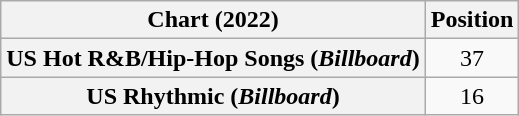<table class="wikitable sortable plainrowheaders" style="text-align:center">
<tr>
<th scope="col">Chart (2022)</th>
<th scope="col">Position</th>
</tr>
<tr>
<th scope="row">US Hot R&B/Hip-Hop Songs (<em>Billboard</em>)</th>
<td>37</td>
</tr>
<tr>
<th scope="row">US Rhythmic (<em>Billboard</em>)</th>
<td>16</td>
</tr>
</table>
